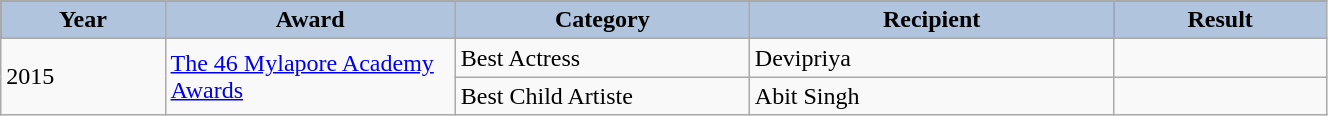<table class="wikitable" width="70%">
<tr bgcolor="blue">
<th style="width:15pt; background:LightSteelBlue;">Year</th>
<th style="width:30pt; background:LightSteelBlue;">Award</th>
<th style="width:40pt; background:LightSteelBlue;">Category</th>
<th style="width:60pt; background:LightSteelBlue;">Recipient</th>
<th style="width:30pt; background:LightSteelBlue;">Result</th>
</tr>
<tr>
<td rowspan="2">2015</td>
<td rowspan="2"><a href='#'>The 46 Mylapore Academy Awards</a></td>
<td>Best Actress</td>
<td>Devipriya</td>
<td></td>
</tr>
<tr>
<td>Best Child Artiste</td>
<td>Abit Singh</td>
<td></td>
</tr>
</table>
